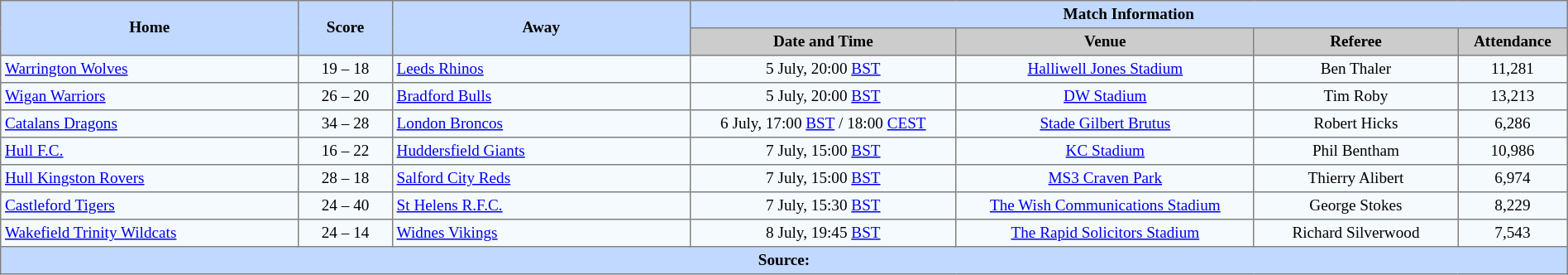<table border=1 style="border-collapse:collapse; font-size:80%; text-align:center;" cellpadding=3 cellspacing=0 width=100%>
<tr bgcolor=#C1D8FF>
<th rowspan=2 width=19%>Home</th>
<th rowspan=2 width=6%>Score</th>
<th rowspan=2 width=19%>Away</th>
<th colspan=6>Match Information</th>
</tr>
<tr bgcolor=#CCCCCC>
<th width=17%>Date and Time</th>
<th width=19%>Venue</th>
<th width=13%>Referee</th>
<th width=7%>Attendance</th>
</tr>
<tr bgcolor=#F5FAFF>
<td align=left> <a href='#'>Warrington Wolves</a></td>
<td>19 – 18</td>
<td align=left> <a href='#'>Leeds Rhinos</a></td>
<td>5 July, 20:00 <a href='#'>BST</a></td>
<td><a href='#'>Halliwell Jones Stadium</a></td>
<td>Ben Thaler</td>
<td>11,281</td>
</tr>
<tr bgcolor=#F5FAFF>
<td align=left> <a href='#'>Wigan Warriors</a></td>
<td>26 – 20</td>
<td align=left> <a href='#'>Bradford Bulls</a></td>
<td>5 July, 20:00 <a href='#'>BST</a></td>
<td><a href='#'>DW Stadium</a></td>
<td>Tim Roby</td>
<td>13,213</td>
</tr>
<tr bgcolor=#F5FAFF>
<td align=left> <a href='#'>Catalans Dragons</a></td>
<td>34 – 28</td>
<td align=left> <a href='#'>London Broncos</a></td>
<td>6 July, 17:00 <a href='#'>BST</a> / 18:00 <a href='#'>CEST</a></td>
<td><a href='#'>Stade Gilbert Brutus</a></td>
<td>Robert Hicks</td>
<td>6,286</td>
</tr>
<tr bgcolor=#F5FAFF>
<td align=left> <a href='#'>Hull F.C.</a></td>
<td>16 – 22</td>
<td align=left> <a href='#'>Huddersfield Giants</a></td>
<td>7 July, 15:00 <a href='#'>BST</a></td>
<td><a href='#'>KC Stadium</a></td>
<td>Phil Bentham</td>
<td>10,986</td>
</tr>
<tr bgcolor=#F5FAFF>
<td align=left> <a href='#'>Hull Kingston Rovers</a></td>
<td>28 – 18</td>
<td align=left> <a href='#'>Salford City Reds</a></td>
<td>7 July, 15:00 <a href='#'>BST</a></td>
<td><a href='#'>MS3 Craven Park</a></td>
<td>Thierry Alibert</td>
<td>6,974</td>
</tr>
<tr bgcolor=#F5FAFF>
<td align=left> <a href='#'>Castleford Tigers</a></td>
<td>24 – 40</td>
<td align=left> <a href='#'>St Helens R.F.C.</a></td>
<td>7 July, 15:30 <a href='#'>BST</a></td>
<td><a href='#'>The Wish Communications Stadium</a></td>
<td>George Stokes</td>
<td>8,229</td>
</tr>
<tr bgcolor=#F5FAFF>
<td align=left> <a href='#'>Wakefield Trinity Wildcats</a></td>
<td>24 – 14</td>
<td align=left> <a href='#'>Widnes Vikings</a></td>
<td>8 July, 19:45 <a href='#'>BST</a></td>
<td><a href='#'>The Rapid Solicitors Stadium</a></td>
<td>Richard Silverwood</td>
<td>7,543</td>
</tr>
<tr bgcolor=#C1D8FF>
<th colspan=12>Source:</th>
</tr>
</table>
